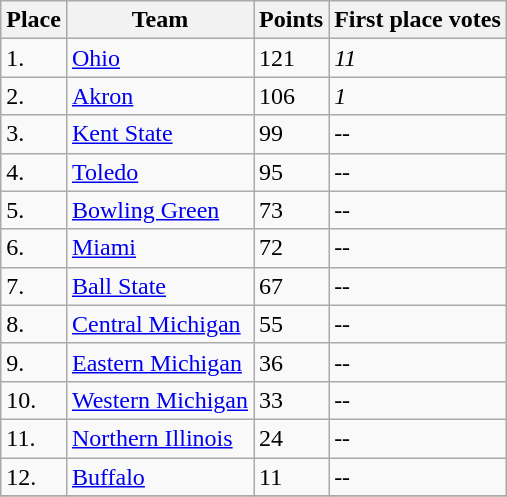<table class="wikitable">
<tr>
<th>Place</th>
<th>Team</th>
<th>Points</th>
<th>First place votes</th>
</tr>
<tr>
<td>1.</td>
<td ! style=><a href='#'><span>Ohio</span></a></td>
<td>121</td>
<td><em>11</em></td>
</tr>
<tr>
<td>2.</td>
<td ! style=><a href='#'><span>Akron</span></a></td>
<td>106</td>
<td><em>1</em></td>
</tr>
<tr>
<td>3.</td>
<td ! style=><a href='#'><span>Kent State</span></a></td>
<td>99</td>
<td>--</td>
</tr>
<tr>
<td>4.</td>
<td ! style=><a href='#'><span>Toledo</span></a></td>
<td>95</td>
<td>--</td>
</tr>
<tr>
<td>5.</td>
<td ! style=><a href='#'><span>Bowling Green</span></a></td>
<td>73</td>
<td>--</td>
</tr>
<tr>
<td>6.</td>
<td ! style=><a href='#'><span>Miami</span></a></td>
<td>72</td>
<td>--</td>
</tr>
<tr>
<td>7.</td>
<td ! style=><a href='#'><span>Ball State</span></a></td>
<td>67</td>
<td>--</td>
</tr>
<tr>
<td>8.</td>
<td ! style=><a href='#'><span>Central Michigan</span></a></td>
<td>55</td>
<td>--</td>
</tr>
<tr>
<td>9.</td>
<td ! style=><a href='#'><span>Eastern Michigan</span></a></td>
<td>36</td>
<td>--</td>
</tr>
<tr>
<td>10.</td>
<td ! style=><a href='#'><span>Western Michigan</span></a></td>
<td>33</td>
<td>--</td>
</tr>
<tr>
<td>11.</td>
<td ! style=><a href='#'><span>Northern Illinois</span></a></td>
<td>24</td>
<td>--</td>
</tr>
<tr>
<td>12.</td>
<td ! style=><a href='#'><span>Buffalo</span></a></td>
<td>11</td>
<td>--</td>
</tr>
<tr>
</tr>
</table>
